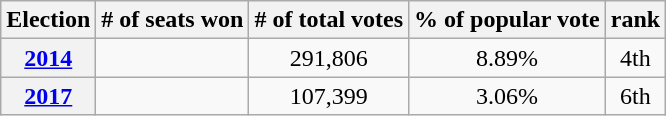<table class="wikitable" style="text-align:center">
<tr>
<th>Election</th>
<th># of seats won</th>
<th># of total votes</th>
<th>% of popular vote</th>
<th>rank</th>
</tr>
<tr>
<th><a href='#'>2014</a></th>
<td></td>
<td>291,806</td>
<td>8.89%</td>
<td>4th</td>
</tr>
<tr>
<th><a href='#'>2017</a></th>
<td></td>
<td>107,399</td>
<td>3.06%</td>
<td>6th</td>
</tr>
</table>
